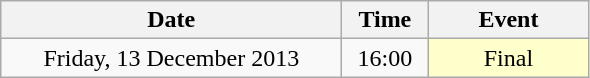<table class = "wikitable" style="text-align:center;">
<tr>
<th width=220>Date</th>
<th width=50>Time</th>
<th width=100>Event</th>
</tr>
<tr>
<td>Friday, 13 December 2013</td>
<td>16:00</td>
<td bgcolor=ffffcc>Final</td>
</tr>
</table>
